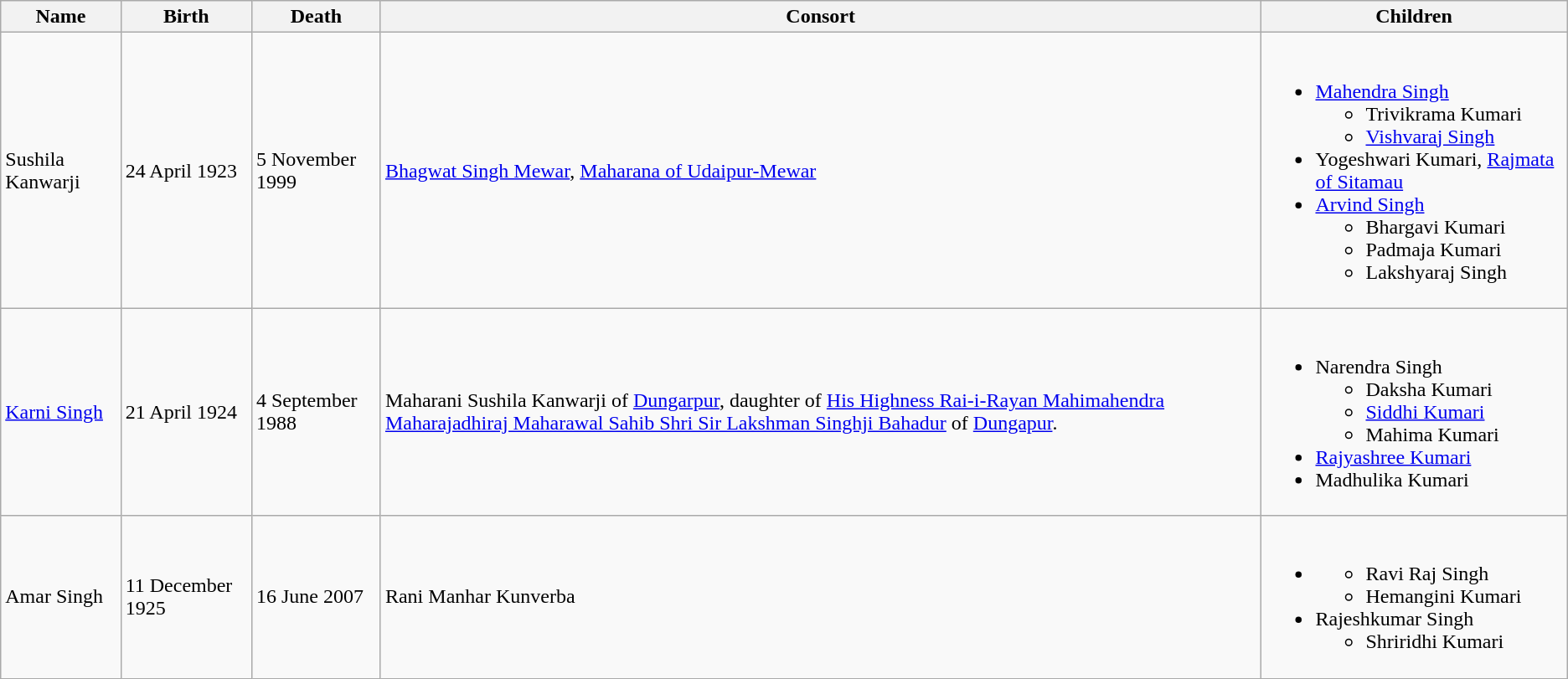<table class="wikitable">
<tr>
<th>Name</th>
<th>Birth</th>
<th>Death</th>
<th>Consort</th>
<th>Children</th>
</tr>
<tr>
<td>Sushila Kanwarji</td>
<td>24 April 1923</td>
<td>5 November 1999</td>
<td><a href='#'>Bhagwat Singh Mewar</a>, <a href='#'>Maharana of Udaipur-Mewar</a></td>
<td><br><ul><li><a href='#'>Mahendra Singh</a><ul><li>Trivikrama Kumari</li><li><a href='#'>Vishvaraj Singh</a></li></ul></li><li>Yogeshwari Kumari, <a href='#'>Rajmata of Sitamau</a></li><li><a href='#'>Arvind Singh</a><ul><li>Bhargavi Kumari</li><li>Padmaja Kumari</li><li>Lakshyaraj Singh</li></ul></li></ul></td>
</tr>
<tr>
<td><a href='#'>Karni Singh</a></td>
<td>21 April 1924</td>
<td>4 September 1988</td>
<td>Maharani Sushila Kanwarji of <a href='#'>Dungarpur</a>, daughter of <a href='#'>His Highness Rai-i-Rayan Mahimahendra Maharajadhiraj Maharawal Sahib Shri Sir Lakshman Singhji Bahadur</a> of <a href='#'>Dungapur</a>.</td>
<td><br><ul><li>Narendra Singh<ul><li>Daksha Kumari</li><li><a href='#'>Siddhi Kumari</a></li><li>Mahima Kumari</li></ul></li><li><a href='#'>Rajyashree Kumari</a></li><li>Madhulika Kumari</li></ul></td>
</tr>
<tr>
<td>Amar Singh</td>
<td>11 December 1925</td>
<td>16 June 2007</td>
<td>Rani Manhar Kunverba</td>
<td><br><ul><li><ul><li>Ravi Raj Singh</li><li>Hemangini Kumari</li></ul></li><li>Rajeshkumar Singh<ul><li>Shriridhi Kumari</li></ul></li></ul></td>
</tr>
</table>
